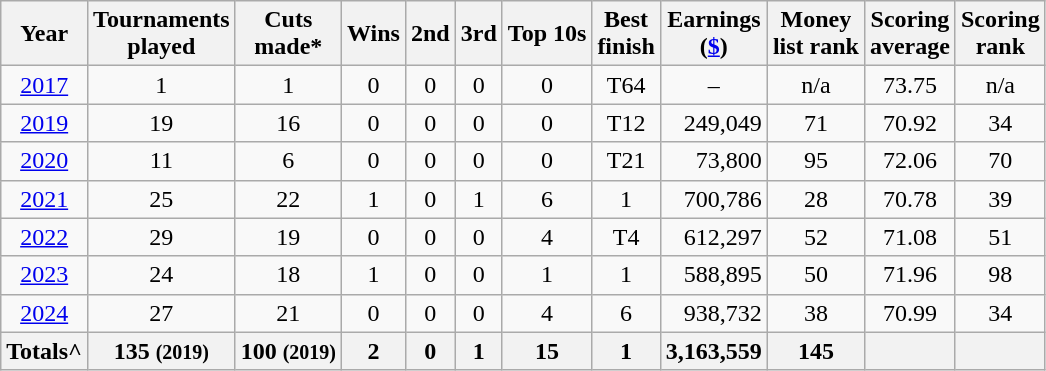<table class="wikitable" style="text-align:center;">
<tr>
<th>Year</th>
<th>Tournaments <br>played</th>
<th>Cuts <br>made*</th>
<th>Wins</th>
<th>2nd</th>
<th>3rd</th>
<th>Top 10s</th>
<th>Best <br>finish</th>
<th>Earnings<br>(<a href='#'>$</a>)</th>
<th>Money <br>list rank</th>
<th>Scoring <br>average</th>
<th>Scoring<br>rank</th>
</tr>
<tr>
<td><a href='#'>2017</a></td>
<td>1</td>
<td>1</td>
<td>0</td>
<td>0</td>
<td>0</td>
<td>0</td>
<td>T64</td>
<td align="center">–</td>
<td>n/a</td>
<td>73.75</td>
<td>n/a</td>
</tr>
<tr>
<td><a href='#'>2019</a></td>
<td>19</td>
<td>16</td>
<td>0</td>
<td>0</td>
<td>0</td>
<td>0</td>
<td>T12</td>
<td align=right>249,049</td>
<td>71</td>
<td>70.92</td>
<td>34</td>
</tr>
<tr>
<td><a href='#'>2020</a></td>
<td>11</td>
<td>6</td>
<td>0</td>
<td>0</td>
<td>0</td>
<td>0</td>
<td>T21</td>
<td align=right>73,800</td>
<td>95</td>
<td>72.06</td>
<td>70</td>
</tr>
<tr>
<td><a href='#'>2021</a></td>
<td>25</td>
<td>22</td>
<td>1</td>
<td>0</td>
<td>1</td>
<td>6</td>
<td>1</td>
<td align=right>700,786</td>
<td>28</td>
<td>70.78</td>
<td>39</td>
</tr>
<tr>
<td><a href='#'>2022</a></td>
<td>29</td>
<td>19</td>
<td>0</td>
<td>0</td>
<td>0</td>
<td>4</td>
<td>T4</td>
<td align=right>612,297</td>
<td>52</td>
<td>71.08</td>
<td>51</td>
</tr>
<tr>
<td><a href='#'>2023</a></td>
<td>24</td>
<td>18</td>
<td>1</td>
<td>0</td>
<td>0</td>
<td>1</td>
<td>1</td>
<td align=right>588,895</td>
<td>50</td>
<td>71.96</td>
<td>98</td>
</tr>
<tr>
<td><a href='#'>2024</a></td>
<td>27</td>
<td>21</td>
<td>0</td>
<td>0</td>
<td>0</td>
<td>4</td>
<td>6</td>
<td align=right>938,732</td>
<td>38</td>
<td>70.99</td>
<td>34</td>
</tr>
<tr>
<th>Totals^</th>
<th>135 <small>(2019)</small> </th>
<th>100 <small>(2019)</small> </th>
<th>2 </th>
<th>0 </th>
<th>1 </th>
<th>15 </th>
<th>1 </th>
<th>3,163,559 </th>
<th>145 </th>
<th></th>
<th></th>
</tr>
</table>
